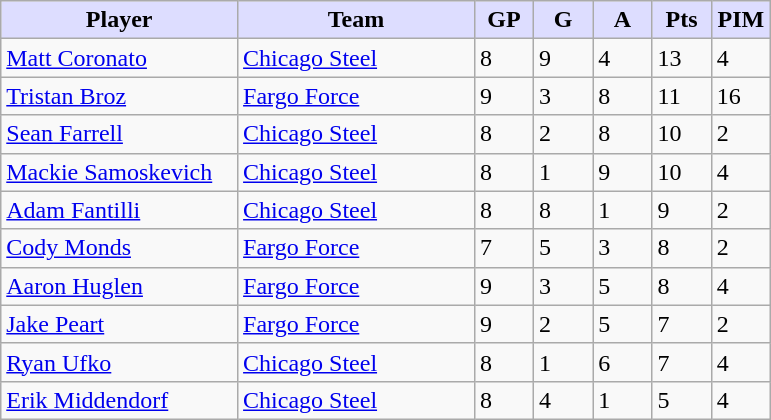<table class="wikitable">
<tr>
<th style="background:#ddf; width:30%;">Player</th>
<th style="background:#ddf; width:30%;">Team</th>
<th style="background:#ddf; width:7.5%;">GP</th>
<th style="background:#ddf; width:7.5%;">G</th>
<th style="background:#ddf; width:7.5%;">A</th>
<th style="background:#ddf; width:7.5%;">Pts</th>
<th style="background:#ddf; width:7.5%;">PIM</th>
</tr>
<tr>
<td><a href='#'>Matt Coronato</a></td>
<td><a href='#'>Chicago Steel</a></td>
<td>8</td>
<td>9</td>
<td>4</td>
<td>13</td>
<td>4</td>
</tr>
<tr>
<td><a href='#'>Tristan Broz</a></td>
<td><a href='#'>Fargo Force</a></td>
<td>9</td>
<td>3</td>
<td>8</td>
<td>11</td>
<td>16</td>
</tr>
<tr>
<td><a href='#'>Sean Farrell</a></td>
<td><a href='#'>Chicago Steel</a></td>
<td>8</td>
<td>2</td>
<td>8</td>
<td>10</td>
<td>2</td>
</tr>
<tr>
<td><a href='#'>Mackie Samoskevich</a></td>
<td><a href='#'>Chicago Steel</a></td>
<td>8</td>
<td>1</td>
<td>9</td>
<td>10</td>
<td>4</td>
</tr>
<tr>
<td><a href='#'>Adam Fantilli</a></td>
<td><a href='#'>Chicago Steel</a></td>
<td>8</td>
<td>8</td>
<td>1</td>
<td>9</td>
<td>2</td>
</tr>
<tr>
<td><a href='#'>Cody Monds</a></td>
<td><a href='#'>Fargo Force</a></td>
<td>7</td>
<td>5</td>
<td>3</td>
<td>8</td>
<td>2</td>
</tr>
<tr>
<td><a href='#'>Aaron Huglen</a></td>
<td><a href='#'>Fargo Force</a></td>
<td>9</td>
<td>3</td>
<td>5</td>
<td>8</td>
<td>4</td>
</tr>
<tr>
<td><a href='#'>Jake Peart</a></td>
<td><a href='#'>Fargo Force</a></td>
<td>9</td>
<td>2</td>
<td>5</td>
<td>7</td>
<td>2</td>
</tr>
<tr>
<td><a href='#'>Ryan Ufko</a></td>
<td><a href='#'>Chicago Steel</a></td>
<td>8</td>
<td>1</td>
<td>6</td>
<td>7</td>
<td>4</td>
</tr>
<tr>
<td><a href='#'>Erik Middendorf</a></td>
<td><a href='#'>Chicago Steel</a></td>
<td>8</td>
<td>4</td>
<td>1</td>
<td>5</td>
<td>4</td>
</tr>
</table>
